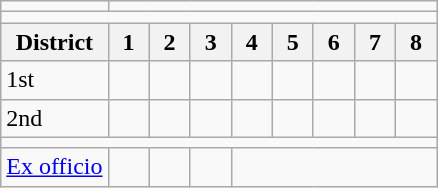<table class=wikitable>
<tr>
<td></td>
<td colspan=9 bgcolor=></td>
</tr>
<tr>
<td colspan=9></td>
</tr>
<tr>
<th>District</th>
<th style="width:20px;">1</th>
<th width=20px>2</th>
<th width=20px>3</th>
<th width=20px>4</th>
<th width=20px>5</th>
<th width=20px>6</th>
<th width=20px>7</th>
<th width=20px>8</th>
</tr>
<tr>
<td>1st</td>
<td></td>
<td></td>
<td></td>
<td></td>
<td></td>
<td></td>
<td></td>
<td></td>
</tr>
<tr>
<td>2nd</td>
<td></td>
<td></td>
<td></td>
<td></td>
<td></td>
<td></td>
<td></td>
<td></td>
</tr>
<tr>
<td colspan=9></td>
</tr>
<tr>
<td><a href='#'>Ex officio</a></td>
<td></td>
<td></td>
<td></td>
</tr>
</table>
